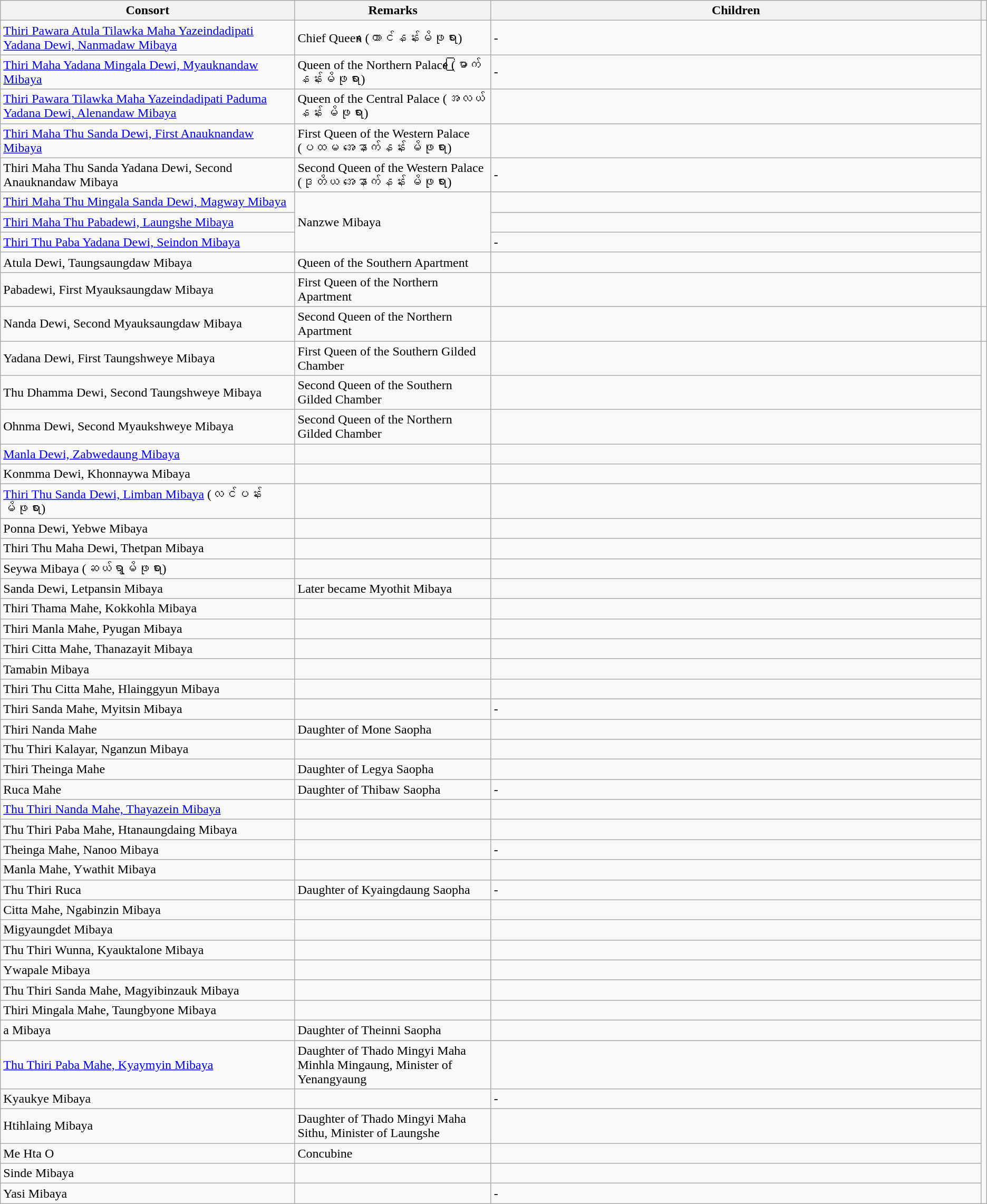<table class="wikitable sortable">
<tr>
<th style="width: 30%;">Consort</th>
<th style="width: 20%;">Remarks</th>
<th style="width: 50%;">Children</th>
<th></th>
</tr>
<tr>
<td><a href='#'>Thiri Pawara Atula Tilawka Maha Yazeindadipati Yadana Dewi, Nanmadaw Mibaya</a></td>
<td>Chief Queen (တောင်နန်းမိဖုရား)</td>
<td>-</td>
</tr>
<tr>
<td><a href='#'>Thiri Maha Yadana Mingala Dewi, Myauknandaw Mibaya</a></td>
<td>Queen of the Northern Palace (မြောက်နန်းမိဖုရား)</td>
<td>-</td>
</tr>
<tr>
<td><a href='#'>Thiri Pawara Tilawka Maha Yazeindadipati Paduma Yadana Dewi, Alenandaw Mibaya</a></td>
<td>Queen of the Central Palace (အလယ်နန်း မိဖုရား)</td>
<td></td>
</tr>
<tr>
<td><a href='#'>Thiri Maha Thu Sanda Dewi, First Anauknandaw Mibaya</a></td>
<td>First Queen of the Western Palace (ပထမ အနောက်နန်း မိဖုရား)</td>
<td></td>
</tr>
<tr>
<td>Thiri Maha Thu Sanda Yadana Dewi, Second Anauknandaw Mibaya</td>
<td>Second Queen of the Western Palace (ဒုတိယ အနောက်နန်း မိဖုရား)</td>
<td>-</td>
</tr>
<tr>
<td><a href='#'>Thiri Maha Thu Mingala Sanda Dewi, Magway Mibaya</a></td>
<td rowspan="3">Nanzwe Mibaya</td>
<td></td>
</tr>
<tr>
<td><a href='#'>Thiri Maha Thu Pabadewi, Laungshe Mibaya</a></td>
<td></td>
</tr>
<tr>
<td><a href='#'>Thiri Thu Paba Yadana Dewi, Seindon Mibaya</a></td>
<td>-</td>
</tr>
<tr>
<td>Atula Dewi, Taungsaungdaw Mibaya</td>
<td>Queen of the Southern Apartment</td>
<td></td>
</tr>
<tr>
<td>Pabadewi, First Myauksaungdaw Mibaya</td>
<td>First Queen of the Northern Apartment</td>
<td></td>
</tr>
<tr>
<td>Nanda Dewi, Second Myauksaungdaw Mibaya</td>
<td>Second Queen of the Northern Apartment</td>
<td></td>
<td></td>
</tr>
<tr>
<td>Yadana Dewi, First Taungshweye Mibaya</td>
<td>First Queen of the Southern Gilded Chamber</td>
<td></td>
</tr>
<tr>
<td>Thu Dhamma Dewi, Second Taungshweye Mibaya</td>
<td>Second Queen of the Southern Gilded Chamber</td>
<td></td>
</tr>
<tr>
<td>Ohnma Dewi, Second Myaukshweye Mibaya</td>
<td>Second Queen of the Northern Gilded Chamber</td>
<td></td>
</tr>
<tr>
<td><a href='#'>Manla Dewi, Zabwedaung Mibaya</a></td>
<td></td>
<td></td>
</tr>
<tr>
<td>Konmma Dewi, Khonnaywa Mibaya</td>
<td></td>
<td></td>
</tr>
<tr>
<td><a href='#'>Thiri Thu Sanda Dewi, Limban Mibaya</a> (လင်ပန်းမိဖုရား)</td>
<td></td>
<td></td>
</tr>
<tr>
<td>Ponna Dewi, Yebwe Mibaya</td>
<td></td>
<td></td>
</tr>
<tr>
<td>Thiri Thu Maha Dewi, Thetpan Mibaya</td>
<td></td>
<td></td>
</tr>
<tr>
<td>Seywa Mibaya (ဆယ်ရွာမိဖုရား)</td>
<td></td>
<td></td>
</tr>
<tr>
<td>Sanda Dewi, Letpansin Mibaya</td>
<td>Later became Myothit Mibaya</td>
<td></td>
</tr>
<tr>
<td>Thiri Thama Mahe, Kokkohla Mibaya</td>
<td></td>
<td></td>
</tr>
<tr>
<td>Thiri Manla Mahe, Pyugan Mibaya</td>
<td></td>
<td></td>
</tr>
<tr>
<td>Thiri Citta Mahe, Thanazayit Mibaya</td>
<td></td>
<td></td>
</tr>
<tr>
<td>Tamabin Mibaya</td>
<td></td>
<td></td>
</tr>
<tr>
<td>Thiri Thu Citta Mahe, Hlainggyun Mibaya</td>
<td></td>
<td></td>
</tr>
<tr>
<td>Thiri Sanda Mahe, Myitsin Mibaya</td>
<td></td>
<td>-</td>
</tr>
<tr>
<td>Thiri Nanda Mahe</td>
<td>Daughter of Mone Saopha</td>
<td></td>
</tr>
<tr>
<td>Thu Thiri Kalayar, Nganzun Mibaya</td>
<td></td>
<td></td>
</tr>
<tr>
<td>Thiri Theinga Mahe</td>
<td>Daughter of Legya Saopha</td>
<td></td>
</tr>
<tr>
<td>Ruca Mahe</td>
<td>Daughter of Thibaw Saopha</td>
<td>-</td>
</tr>
<tr>
<td><a href='#'>Thu Thiri Nanda Mahe, Thayazein Mibaya</a></td>
<td></td>
<td></td>
</tr>
<tr>
<td>Thu Thiri Paba Mahe, Htanaungdaing Mibaya</td>
<td></td>
<td></td>
</tr>
<tr>
<td>Theinga Mahe, Nanoo Mibaya</td>
<td></td>
<td>-</td>
</tr>
<tr>
<td>Manla Mahe, Ywathit Mibaya</td>
<td></td>
<td></td>
</tr>
<tr>
<td>Thu Thiri Ruca</td>
<td>Daughter of Kyaingdaung Saopha</td>
<td>-</td>
</tr>
<tr>
<td>Citta Mahe, Ngabinzin Mibaya</td>
<td></td>
<td></td>
</tr>
<tr>
<td>Migyaungdet Mibaya</td>
<td></td>
<td></td>
</tr>
<tr>
<td>Thu Thiri Wunna, Kyauktalone Mibaya</td>
<td></td>
<td></td>
</tr>
<tr>
<td>Ywapale Mibaya</td>
<td></td>
<td></td>
</tr>
<tr>
<td>Thu Thiri Sanda Mahe, Magyibinzauk Mibaya</td>
<td></td>
<td></td>
</tr>
<tr>
<td>Thiri Mingala Mahe, Taungbyone Mibaya</td>
<td></td>
<td></td>
</tr>
<tr>
<td>a Mibaya</td>
<td>Daughter of Theinni Saopha</td>
<td></td>
</tr>
<tr>
<td><a href='#'>Thu Thiri Paba Mahe, Kyaymyin Mibaya</a></td>
<td>Daughter of Thado Mingyi Maha Minhla Mingaung, Minister of Yenangyaung</td>
<td></td>
</tr>
<tr>
<td>Kyaukye Mibaya</td>
<td></td>
<td>-</td>
</tr>
<tr>
<td>Htihlaing Mibaya</td>
<td>Daughter of Thado Mingyi Maha Sithu, Minister of Laungshe</td>
<td></td>
</tr>
<tr>
<td>Me Hta O</td>
<td>Concubine</td>
<td></td>
</tr>
<tr>
<td>Sinde Mibaya</td>
<td></td>
<td></td>
</tr>
<tr>
<td>Yasi Mibaya</td>
<td></td>
<td>-</td>
</tr>
</table>
